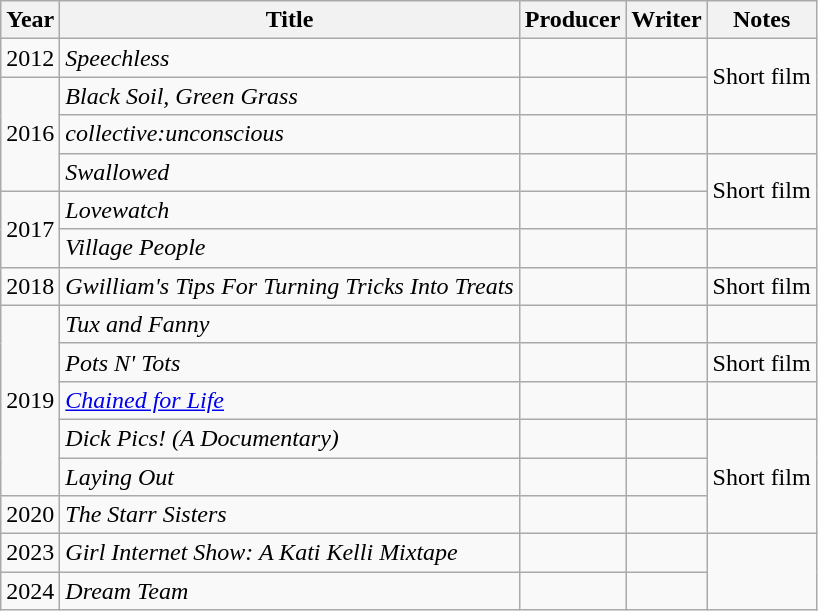<table class="wikitable">
<tr>
<th>Year</th>
<th>Title</th>
<th>Producer</th>
<th>Writer</th>
<th>Notes</th>
</tr>
<tr>
<td>2012</td>
<td><em>Speechless</em></td>
<td></td>
<td></td>
<td rowspan="2">Short film</td>
</tr>
<tr>
<td rowspan="3">2016</td>
<td><em>Black Soil, Green Grass</em></td>
<td></td>
<td></td>
</tr>
<tr>
<td><em>collective:unconscious</em></td>
<td></td>
<td></td>
<td></td>
</tr>
<tr>
<td><em>Swallowed</em></td>
<td></td>
<td></td>
<td rowspan="2">Short film</td>
</tr>
<tr>
<td rowspan="2">2017</td>
<td><em>Lovewatch</em></td>
<td></td>
<td></td>
</tr>
<tr>
<td><em>Village People</em></td>
<td></td>
<td></td>
<td></td>
</tr>
<tr>
<td rowspan="1">2018</td>
<td><em>Gwilliam's Tips For Turning Tricks Into Treats</em></td>
<td></td>
<td></td>
<td>Short film</td>
</tr>
<tr>
<td rowspan="5">2019</td>
<td><em>Tux and Fanny</em></td>
<td></td>
<td></td>
<td></td>
</tr>
<tr>
<td><em>Pots N' Tots</em></td>
<td></td>
<td></td>
<td>Short film</td>
</tr>
<tr>
<td><em><a href='#'>Chained for Life</a></em></td>
<td></td>
<td></td>
</tr>
<tr>
<td><em>Dick Pics! (A Documentary)</em></td>
<td></td>
<td></td>
<td rowspan="3">Short film</td>
</tr>
<tr>
<td><em>Laying Out</em></td>
<td></td>
<td></td>
</tr>
<tr>
<td>2020</td>
<td><em>The Starr Sisters</em></td>
<td></td>
<td></td>
</tr>
<tr>
<td>2023</td>
<td><em>Girl Internet Show: A Kati Kelli Mixtape</em></td>
<td></td>
<td></td>
</tr>
<tr>
<td>2024</td>
<td><em>Dream Team</em></td>
<td></td>
<td></td>
</tr>
</table>
